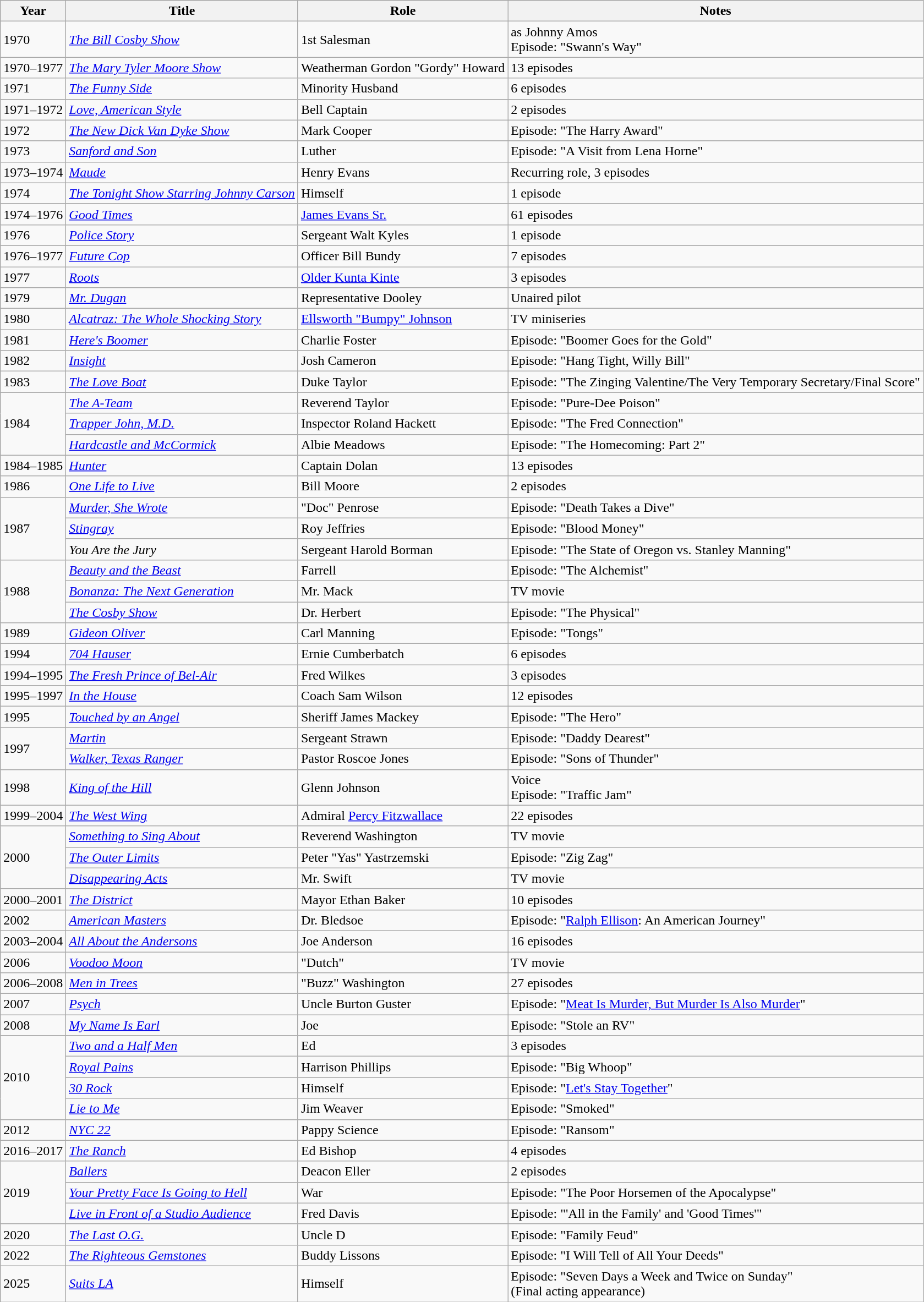<table class="wikitable sortable">
<tr>
<th>Year</th>
<th>Title</th>
<th>Role</th>
<th class = "unsortable">Notes</th>
</tr>
<tr>
<td>1970</td>
<td><em><a href='#'>The Bill Cosby Show</a></em></td>
<td>1st Salesman</td>
<td>as Johnny Amos<br>Episode: "Swann's Way"</td>
</tr>
<tr>
<td>1970–1977</td>
<td><em><a href='#'>The Mary Tyler Moore Show</a></em></td>
<td>Weatherman Gordon "Gordy" Howard</td>
<td>13 episodes</td>
</tr>
<tr>
<td>1971</td>
<td><em><a href='#'>The Funny Side</a></em></td>
<td>Minority Husband</td>
<td>6 episodes</td>
</tr>
<tr>
<td>1971–1972</td>
<td><em><a href='#'>Love, American Style</a></em></td>
<td>Bell Captain</td>
<td>2 episodes</td>
</tr>
<tr>
<td>1972</td>
<td><em><a href='#'>The New Dick Van Dyke Show</a></em></td>
<td>Mark Cooper</td>
<td>Episode: "The Harry Award"</td>
</tr>
<tr>
<td>1973</td>
<td><em><a href='#'>Sanford and Son</a></em></td>
<td>Luther</td>
<td>Episode: "A Visit from Lena Horne"</td>
</tr>
<tr>
<td>1973–1974</td>
<td><em><a href='#'>Maude</a></em></td>
<td>Henry Evans</td>
<td>Recurring role, 3 episodes</td>
</tr>
<tr>
<td>1974</td>
<td><em><a href='#'>The Tonight Show Starring Johnny Carson</a></em></td>
<td>Himself</td>
<td>1 episode</td>
</tr>
<tr>
<td>1974–1976</td>
<td><em><a href='#'>Good Times</a></em></td>
<td><a href='#'>James Evans Sr.</a></td>
<td>61 episodes</td>
</tr>
<tr>
<td>1976</td>
<td><em><a href='#'>Police Story</a></em></td>
<td>Sergeant Walt Kyles</td>
<td>1 episode</td>
</tr>
<tr>
<td>1976–1977</td>
<td><em><a href='#'>Future Cop</a></em></td>
<td>Officer Bill Bundy</td>
<td>7 episodes</td>
</tr>
<tr>
<td>1977</td>
<td><em><a href='#'>Roots</a></em></td>
<td><a href='#'>Older Kunta Kinte</a></td>
<td>3 episodes</td>
</tr>
<tr>
<td>1979</td>
<td><em><a href='#'>Mr. Dugan</a></em></td>
<td>Representative Dooley</td>
<td>Unaired pilot</td>
</tr>
<tr>
<td>1980</td>
<td><em><a href='#'>Alcatraz: The Whole Shocking Story</a></em></td>
<td><a href='#'>Ellsworth "Bumpy" Johnson</a></td>
<td>TV miniseries</td>
</tr>
<tr>
<td>1981</td>
<td><em><a href='#'>Here's Boomer</a></em></td>
<td>Charlie Foster</td>
<td>Episode: "Boomer Goes for the Gold"</td>
</tr>
<tr>
<td>1982</td>
<td><em><a href='#'>Insight</a></em></td>
<td>Josh Cameron</td>
<td>Episode: "Hang Tight, Willy Bill"</td>
</tr>
<tr>
<td>1983</td>
<td><em><a href='#'>The Love Boat</a></em></td>
<td>Duke Taylor</td>
<td>Episode: "The Zinging Valentine/The Very Temporary Secretary/Final Score"</td>
</tr>
<tr>
<td rowspan="3">1984</td>
<td><em><a href='#'>The A-Team</a></em></td>
<td>Reverend Taylor</td>
<td>Episode: "Pure-Dee Poison"</td>
</tr>
<tr>
<td><em><a href='#'>Trapper John, M.D.</a></em></td>
<td>Inspector Roland Hackett</td>
<td>Episode: "The Fred Connection"</td>
</tr>
<tr>
<td><em><a href='#'>Hardcastle and McCormick</a></em></td>
<td>Albie Meadows</td>
<td>Episode: "The Homecoming: Part 2"</td>
</tr>
<tr>
<td>1984–1985</td>
<td><em><a href='#'>Hunter</a></em></td>
<td>Captain Dolan</td>
<td>13 episodes</td>
</tr>
<tr>
<td>1986</td>
<td><em><a href='#'>One Life to Live</a></em></td>
<td>Bill Moore</td>
<td>2 episodes</td>
</tr>
<tr>
<td rowspan="3">1987</td>
<td><em><a href='#'>Murder, She Wrote</a></em></td>
<td>"Doc" Penrose</td>
<td>Episode: "Death Takes a Dive"</td>
</tr>
<tr>
<td><em><a href='#'>Stingray</a></em></td>
<td>Roy Jeffries</td>
<td>Episode: "Blood Money"</td>
</tr>
<tr>
<td><em>You Are the Jury</em></td>
<td>Sergeant Harold Borman</td>
<td>Episode: "The State of Oregon vs. Stanley Manning"</td>
</tr>
<tr>
<td rowspan="3">1988</td>
<td><em><a href='#'>Beauty and the Beast</a></em></td>
<td>Farrell</td>
<td>Episode: "The Alchemist"</td>
</tr>
<tr>
<td><em><a href='#'>Bonanza: The Next Generation</a></em></td>
<td>Mr. Mack</td>
<td>TV movie</td>
</tr>
<tr>
<td><em><a href='#'>The Cosby Show</a></em></td>
<td>Dr. Herbert</td>
<td>Episode: "The Physical"</td>
</tr>
<tr>
<td>1989</td>
<td><em><a href='#'>Gideon Oliver</a></em></td>
<td>Carl Manning</td>
<td>Episode: "Tongs"</td>
</tr>
<tr>
<td>1994</td>
<td><em><a href='#'>704 Hauser</a></em></td>
<td>Ernie Cumberbatch</td>
<td>6 episodes</td>
</tr>
<tr>
<td>1994–1995</td>
<td><em><a href='#'>The Fresh Prince of Bel-Air</a></em></td>
<td>Fred Wilkes</td>
<td>3 episodes</td>
</tr>
<tr>
<td>1995–1997</td>
<td><em><a href='#'>In the House</a></em></td>
<td>Coach Sam Wilson</td>
<td>12 episodes</td>
</tr>
<tr>
<td>1995</td>
<td><em><a href='#'>Touched by an Angel</a></em></td>
<td>Sheriff James Mackey</td>
<td>Episode: "The Hero"</td>
</tr>
<tr>
<td rowspan=2>1997</td>
<td><em><a href='#'>Martin</a></em></td>
<td>Sergeant Strawn</td>
<td>Episode: "Daddy Dearest"</td>
</tr>
<tr>
<td><em><a href='#'>Walker, Texas Ranger</a></em></td>
<td>Pastor Roscoe Jones</td>
<td>Episode: "Sons of Thunder"</td>
</tr>
<tr>
<td>1998</td>
<td><em><a href='#'>King of the Hill</a></em></td>
<td>Glenn Johnson</td>
<td>Voice<br>Episode: "Traffic Jam"</td>
</tr>
<tr>
<td>1999–2004</td>
<td><em><a href='#'>The West Wing</a></em></td>
<td>Admiral <a href='#'>Percy Fitzwallace</a></td>
<td>22 episodes</td>
</tr>
<tr>
<td rowspan=3>2000</td>
<td><em><a href='#'>Something to Sing About</a></em></td>
<td>Reverend Washington</td>
<td>TV movie</td>
</tr>
<tr>
<td><em><a href='#'>The Outer Limits</a></em></td>
<td>Peter "Yas" Yastrzemski</td>
<td>Episode: "Zig Zag"</td>
</tr>
<tr>
<td><em><a href='#'>Disappearing Acts</a></em></td>
<td>Mr. Swift</td>
<td>TV movie</td>
</tr>
<tr>
<td>2000–2001</td>
<td><em><a href='#'>The District</a></em></td>
<td>Mayor Ethan Baker</td>
<td>10 episodes</td>
</tr>
<tr>
<td>2002</td>
<td><em><a href='#'>American Masters</a></em></td>
<td>Dr. Bledsoe</td>
<td>Episode: "<a href='#'>Ralph Ellison</a>: An American Journey"</td>
</tr>
<tr>
<td>2003–2004</td>
<td><em><a href='#'>All About the Andersons</a></em></td>
<td>Joe Anderson</td>
<td>16 episodes</td>
</tr>
<tr>
<td>2006</td>
<td><em><a href='#'>Voodoo Moon</a></em></td>
<td>"Dutch"</td>
<td>TV movie</td>
</tr>
<tr>
<td>2006–2008</td>
<td><em><a href='#'>Men in Trees</a></em></td>
<td>"Buzz" Washington</td>
<td>27 episodes</td>
</tr>
<tr>
<td>2007</td>
<td><em><a href='#'>Psych</a></em></td>
<td>Uncle Burton Guster</td>
<td>Episode: "<a href='#'>Meat Is Murder, But Murder Is Also Murder</a>"</td>
</tr>
<tr>
<td>2008</td>
<td><em><a href='#'>My Name Is Earl</a></em></td>
<td>Joe</td>
<td>Episode: "Stole an RV"</td>
</tr>
<tr>
<td rowspan=4>2010</td>
<td><em><a href='#'>Two and a Half Men</a></em></td>
<td>Ed</td>
<td>3 episodes</td>
</tr>
<tr>
<td><em><a href='#'>Royal Pains</a></em></td>
<td>Harrison Phillips</td>
<td>Episode: "Big Whoop"</td>
</tr>
<tr>
<td><em><a href='#'>30 Rock</a></em></td>
<td>Himself</td>
<td>Episode: "<a href='#'>Let's Stay Together</a>"</td>
</tr>
<tr>
<td><em><a href='#'>Lie to Me</a></em></td>
<td>Jim Weaver</td>
<td>Episode: "Smoked"</td>
</tr>
<tr>
<td>2012</td>
<td><em><a href='#'>NYC 22</a></em></td>
<td>Pappy Science</td>
<td>Episode: "Ransom"</td>
</tr>
<tr>
<td>2016–2017</td>
<td><em><a href='#'>The Ranch</a></em></td>
<td>Ed Bishop</td>
<td>4 episodes</td>
</tr>
<tr>
<td rowspan="3">2019</td>
<td><em><a href='#'>Ballers</a></em></td>
<td>Deacon Eller</td>
<td>2 episodes</td>
</tr>
<tr>
<td><em><a href='#'>Your Pretty Face Is Going to Hell</a></em></td>
<td>War</td>
<td>Episode: "The Poor Horsemen of the Apocalypse"</td>
</tr>
<tr>
<td><em><a href='#'>Live in Front of a Studio Audience</a></em></td>
<td>Fred Davis</td>
<td>Episode: "'All in the Family' and 'Good Times'"</td>
</tr>
<tr>
<td>2020</td>
<td><em><a href='#'>The Last O.G.</a></em></td>
<td>Uncle D</td>
<td>Episode: "Family Feud"</td>
</tr>
<tr>
<td>2022</td>
<td><em><a href='#'>The Righteous Gemstones</a></em></td>
<td>Buddy Lissons</td>
<td>Episode: "I Will Tell of All Your Deeds"</td>
</tr>
<tr>
<td>2025</td>
<td><em><a href='#'>Suits LA</a></em></td>
<td>Himself</td>
<td>Episode: "Seven Days a Week and Twice on Sunday" <br> (Final acting appearance)</td>
</tr>
</table>
